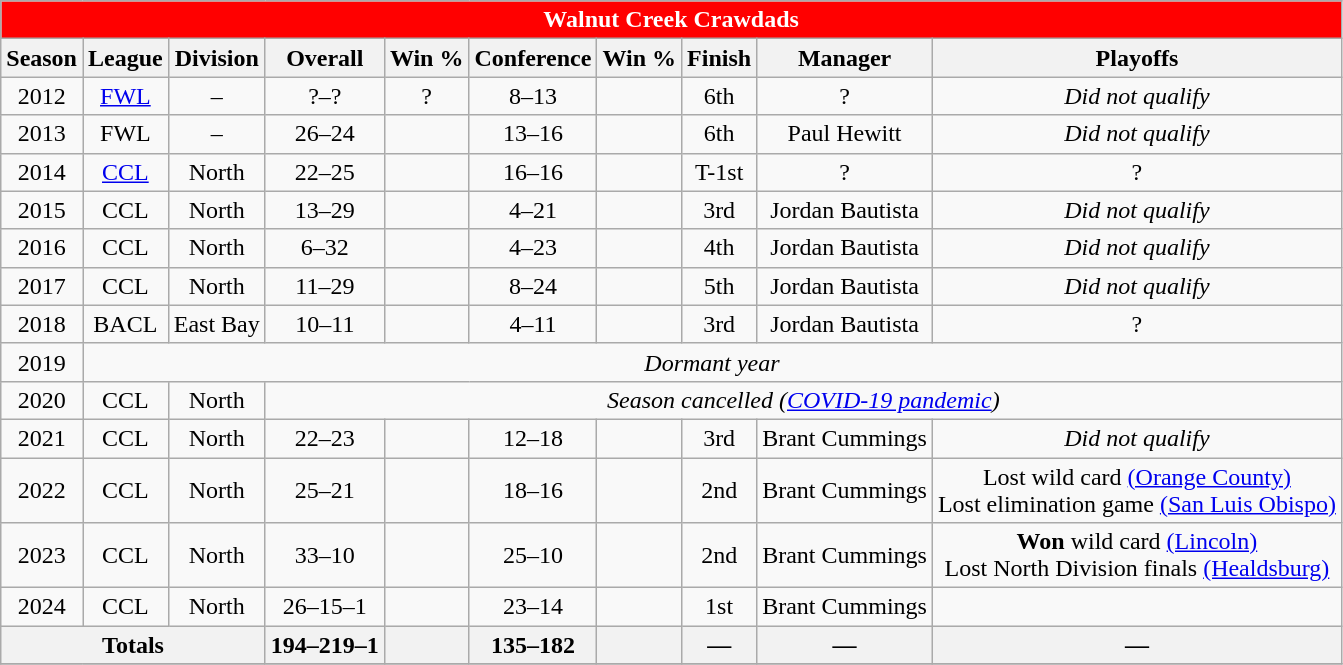<table class="wikitable">
<tr>
<th colspan="11" style="background:red;color:white">Walnut Creek Crawdads</th>
</tr>
<tr>
<th>Season</th>
<th>League</th>
<th>Division</th>
<th>Overall</th>
<th>Win %</th>
<th>Conference</th>
<th>Win %</th>
<th>Finish</th>
<th>Manager</th>
<th>Playoffs</th>
</tr>
<tr align="center">
<td>2012</td>
<td><a href='#'>FWL</a></td>
<td>–</td>
<td>?–?</td>
<td>?</td>
<td>8–13</td>
<td></td>
<td>6th</td>
<td>?</td>
<td><em>Did not qualify</em></td>
</tr>
<tr align="center">
<td>2013</td>
<td>FWL</td>
<td>–</td>
<td>26–24</td>
<td></td>
<td>13–16</td>
<td></td>
<td>6th</td>
<td>Paul Hewitt</td>
<td><em>Did not qualify</em></td>
</tr>
<tr align="center">
<td>2014</td>
<td><a href='#'>CCL</a></td>
<td>North</td>
<td>22–25</td>
<td></td>
<td>16–16</td>
<td></td>
<td>T-1st</td>
<td>?</td>
<td>?</td>
</tr>
<tr align="center">
<td>2015</td>
<td>CCL</td>
<td>North</td>
<td>13–29</td>
<td></td>
<td>4–21</td>
<td></td>
<td>3rd</td>
<td>Jordan Bautista</td>
<td><em>Did not qualify</em></td>
</tr>
<tr align="center">
<td>2016</td>
<td>CCL</td>
<td>North</td>
<td>6–32</td>
<td></td>
<td>4–23</td>
<td></td>
<td>4th</td>
<td>Jordan Bautista</td>
<td><em>Did not qualify</em></td>
</tr>
<tr align="center">
<td>2017</td>
<td>CCL</td>
<td>North</td>
<td>11–29</td>
<td></td>
<td>8–24</td>
<td></td>
<td>5th</td>
<td>Jordan Bautista</td>
<td><em>Did not qualify</em></td>
</tr>
<tr align="center">
<td>2018</td>
<td>BACL</td>
<td>East Bay</td>
<td>10–11</td>
<td></td>
<td>4–11</td>
<td></td>
<td>3rd</td>
<td>Jordan Bautista</td>
<td>?</td>
</tr>
<tr align="center">
<td>2019</td>
<td colspan="9"><em>Dormant year</em></td>
</tr>
<tr align="center">
<td>2020</td>
<td>CCL</td>
<td>North</td>
<td colspan="9"><em>Season cancelled (<a href='#'>COVID-19 pandemic</a>)</em></td>
</tr>
<tr align="center">
<td>2021</td>
<td>CCL</td>
<td>North</td>
<td>22–23</td>
<td></td>
<td>12–18</td>
<td></td>
<td>3rd</td>
<td>Brant Cummings</td>
<td><em>Did not qualify</em></td>
</tr>
<tr align="center">
<td>2022</td>
<td>CCL</td>
<td>North</td>
<td>25–21</td>
<td></td>
<td>18–16</td>
<td></td>
<td>2nd</td>
<td>Brant Cummings</td>
<td>Lost wild card <a href='#'>(Orange County)</a> <br> Lost elimination game <a href='#'>(San Luis Obispo)</a></td>
</tr>
<tr align="center">
<td>2023</td>
<td>CCL</td>
<td>North</td>
<td>33–10</td>
<td></td>
<td>25–10</td>
<td></td>
<td>2nd</td>
<td>Brant Cummings</td>
<td><strong>Won</strong> wild card <a href='#'>(Lincoln)</a> <br> Lost North Division finals <a href='#'>(Healdsburg)</a></td>
</tr>
<tr align="center">
<td>2024</td>
<td>CCL</td>
<td>North</td>
<td>26–15–1</td>
<td></td>
<td>23–14</td>
<td></td>
<td>1st</td>
<td>Brant Cummings</td>
<td></td>
</tr>
<tr align="center">
<th colspan="3">Totals</th>
<th>194–219–1</th>
<th></th>
<th>135–182</th>
<th></th>
<th>—</th>
<th>—</th>
<th>—</th>
</tr>
<tr>
</tr>
</table>
